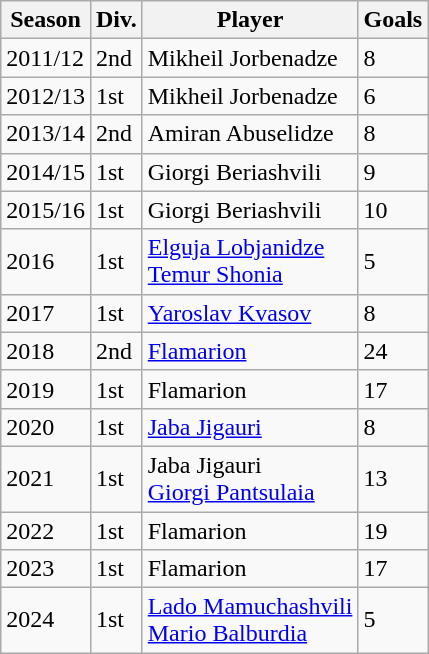<table class="wikitable">
<tr>
<th>Season</th>
<th>Div.</th>
<th>Player</th>
<th>Goals</th>
</tr>
<tr>
<td>2011/12</td>
<td>2nd</td>
<td> Mikheil Jorbenadze</td>
<td>8</td>
</tr>
<tr>
<td>2012/13</td>
<td>1st</td>
<td> Mikheil Jorbenadze</td>
<td>6</td>
</tr>
<tr>
<td>2013/14</td>
<td>2nd</td>
<td> Amiran Abuselidze</td>
<td>8</td>
</tr>
<tr>
<td>2014/15</td>
<td>1st</td>
<td> Giorgi Beriashvili</td>
<td>9</td>
</tr>
<tr>
<td>2015/16</td>
<td>1st</td>
<td> Giorgi Beriashvili</td>
<td>10</td>
</tr>
<tr>
<td>2016</td>
<td>1st</td>
<td> <a href='#'>Elguja Lobjanidze</a> <br>  <a href='#'>Temur Shonia</a></td>
<td>5</td>
</tr>
<tr>
<td>2017</td>
<td>1st</td>
<td> <a href='#'>Yaroslav Kvasov</a></td>
<td>8</td>
</tr>
<tr>
<td>2018</td>
<td>2nd</td>
<td> <a href='#'>Flamarion</a></td>
<td>24</td>
</tr>
<tr>
<td>2019</td>
<td>1st</td>
<td> Flamarion</td>
<td>17</td>
</tr>
<tr>
<td>2020</td>
<td>1st</td>
<td> <a href='#'>Jaba Jigauri</a></td>
<td>8</td>
</tr>
<tr>
<td>2021</td>
<td>1st</td>
<td> Jaba Jigauri <br>  <a href='#'>Giorgi Pantsulaia</a></td>
<td>13</td>
</tr>
<tr>
<td>2022</td>
<td>1st</td>
<td> Flamarion</td>
<td>19</td>
</tr>
<tr>
<td>2023</td>
<td>1st</td>
<td> Flamarion</td>
<td>17</td>
</tr>
<tr>
<td>2024</td>
<td>1st</td>
<td> <a href='#'>Lado Mamuchashvili</a> <br> <a href='#'>Mario Balburdia</a></td>
<td>5</td>
</tr>
</table>
